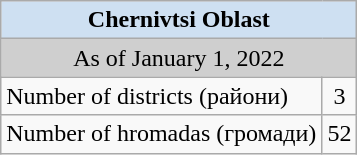<table class="wikitable">
<tr>
<td colspan="2" style="background:#CEE0F2; color:black; text-align:center;"><strong>Chernivtsi Oblast</strong></td>
</tr>
<tr>
<td colspan="2" style="background:#CFCFCF; color:black; text-align:center;">As of January 1, 2022</td>
</tr>
<tr>
<td>Number of districts (райони)</td>
<td align="center">3</td>
</tr>
<tr>
<td>Number of hromadas (громади)</td>
<td align="center">52</td>
</tr>
</table>
